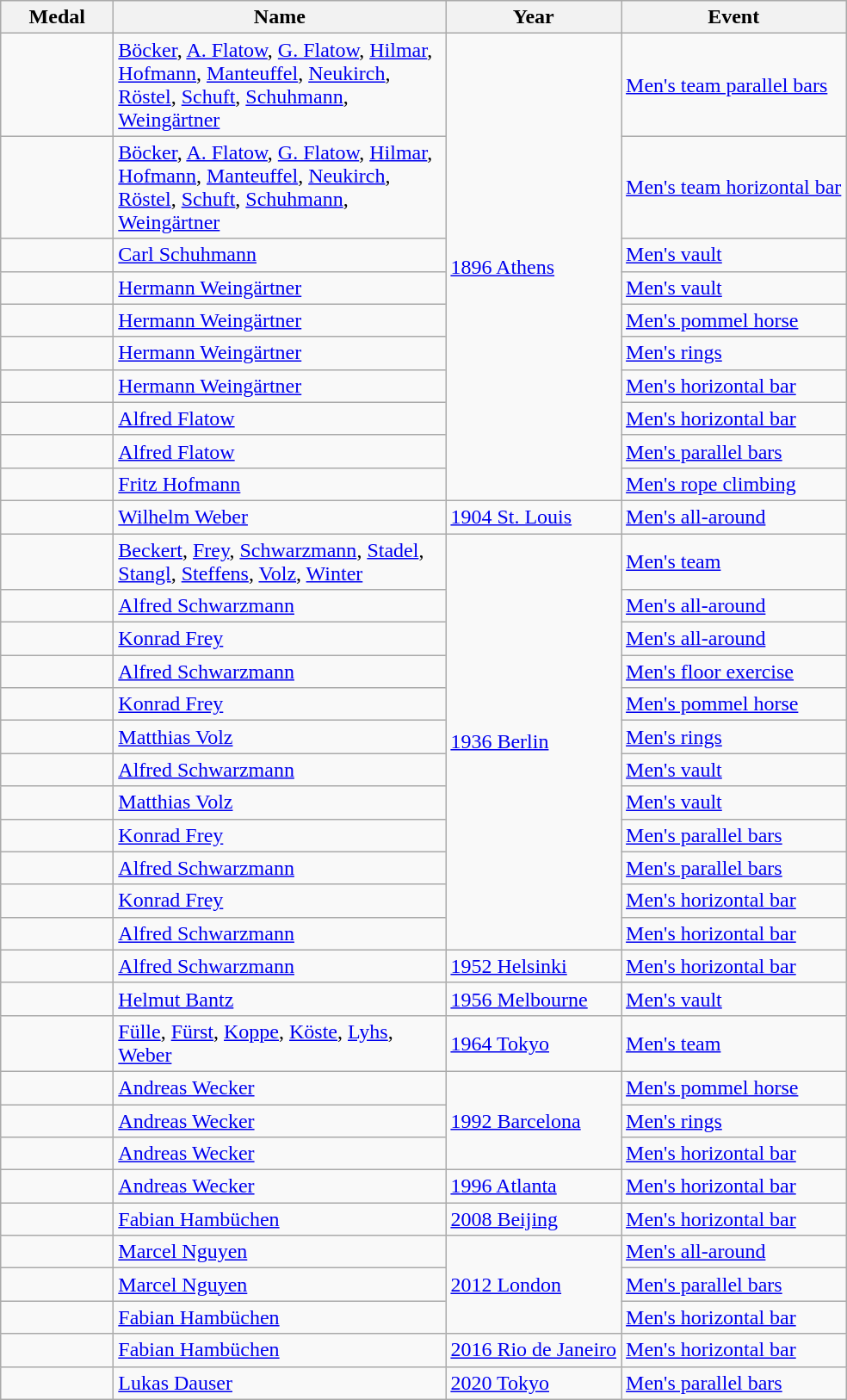<table class="wikitable sortable">
<tr>
<th style="width:5em;">Medal</th>
<th width=250>Name</th>
<th>Year</th>
<th>Event</th>
</tr>
<tr>
<td></td>
<td><a href='#'>Böcker</a>, <a href='#'>A. Flatow</a>, <a href='#'>G. Flatow</a>, <a href='#'>Hilmar</a>, <a href='#'>Hofmann</a>, <a href='#'>Manteuffel</a>, <a href='#'>Neukirch</a>, <a href='#'>Röstel</a>, <a href='#'>Schuft</a>, <a href='#'>Schuhmann</a>, <a href='#'>Weingärtner</a></td>
<td rowspan="10"> <a href='#'>1896 Athens</a></td>
<td><a href='#'>Men's team parallel bars</a></td>
</tr>
<tr>
<td></td>
<td><a href='#'>Böcker</a>, <a href='#'>A. Flatow</a>, <a href='#'>G. Flatow</a>, <a href='#'>Hilmar</a>, <a href='#'>Hofmann</a>, <a href='#'>Manteuffel</a>, <a href='#'>Neukirch</a>, <a href='#'>Röstel</a>, <a href='#'>Schuft</a>, <a href='#'>Schuhmann</a>, <a href='#'>Weingärtner</a></td>
<td><a href='#'>Men's team horizontal bar</a></td>
</tr>
<tr>
<td></td>
<td><a href='#'>Carl Schuhmann</a></td>
<td><a href='#'>Men's vault</a></td>
</tr>
<tr>
<td></td>
<td><a href='#'>Hermann Weingärtner</a></td>
<td><a href='#'>Men's vault</a></td>
</tr>
<tr>
<td></td>
<td><a href='#'>Hermann Weingärtner</a></td>
<td><a href='#'>Men's pommel horse</a></td>
</tr>
<tr>
<td></td>
<td><a href='#'>Hermann Weingärtner</a></td>
<td><a href='#'>Men's rings</a></td>
</tr>
<tr>
<td></td>
<td><a href='#'>Hermann Weingärtner</a></td>
<td><a href='#'>Men's horizontal bar</a></td>
</tr>
<tr>
<td></td>
<td><a href='#'>Alfred Flatow</a></td>
<td><a href='#'>Men's horizontal bar</a></td>
</tr>
<tr>
<td></td>
<td><a href='#'>Alfred Flatow</a></td>
<td><a href='#'>Men's parallel bars</a></td>
</tr>
<tr>
<td></td>
<td><a href='#'>Fritz Hofmann</a></td>
<td><a href='#'>Men's rope climbing</a></td>
</tr>
<tr>
<td></td>
<td><a href='#'>Wilhelm Weber</a></td>
<td> <a href='#'>1904 St. Louis</a></td>
<td><a href='#'>Men's all-around</a></td>
</tr>
<tr>
<td></td>
<td><a href='#'>Beckert</a>, <a href='#'>Frey</a>, <a href='#'>Schwarzmann</a>, <a href='#'>Stadel</a>, <a href='#'>Stangl</a>, <a href='#'>Steffens</a>, <a href='#'>Volz</a>, <a href='#'>Winter</a></td>
<td rowspan="12"> <a href='#'>1936 Berlin</a></td>
<td><a href='#'>Men's team</a></td>
</tr>
<tr>
<td></td>
<td><a href='#'>Alfred Schwarzmann</a></td>
<td><a href='#'>Men's all-around</a></td>
</tr>
<tr>
<td></td>
<td><a href='#'>Konrad Frey</a></td>
<td><a href='#'>Men's all-around</a></td>
</tr>
<tr>
<td></td>
<td><a href='#'>Alfred Schwarzmann</a></td>
<td><a href='#'>Men's floor exercise</a></td>
</tr>
<tr>
<td></td>
<td><a href='#'>Konrad Frey</a></td>
<td><a href='#'>Men's pommel horse</a></td>
</tr>
<tr>
<td></td>
<td><a href='#'>Matthias Volz</a></td>
<td><a href='#'>Men's rings</a></td>
</tr>
<tr>
<td></td>
<td><a href='#'>Alfred Schwarzmann</a></td>
<td><a href='#'>Men's vault</a></td>
</tr>
<tr>
<td></td>
<td><a href='#'>Matthias Volz</a></td>
<td><a href='#'>Men's vault</a></td>
</tr>
<tr>
<td></td>
<td><a href='#'>Konrad Frey</a></td>
<td><a href='#'>Men's parallel bars</a></td>
</tr>
<tr>
<td></td>
<td><a href='#'>Alfred Schwarzmann</a></td>
<td><a href='#'>Men's parallel bars</a></td>
</tr>
<tr>
<td></td>
<td><a href='#'>Konrad Frey</a></td>
<td><a href='#'>Men's horizontal bar</a></td>
</tr>
<tr>
<td></td>
<td><a href='#'>Alfred Schwarzmann</a></td>
<td><a href='#'>Men's horizontal bar</a></td>
</tr>
<tr>
<td></td>
<td><a href='#'>Alfred Schwarzmann</a></td>
<td> <a href='#'>1952 Helsinki</a></td>
<td><a href='#'>Men's horizontal bar</a></td>
</tr>
<tr>
<td></td>
<td><a href='#'>Helmut Bantz</a></td>
<td> <a href='#'>1956 Melbourne</a></td>
<td><a href='#'>Men's vault</a></td>
</tr>
<tr>
<td></td>
<td><a href='#'>Fülle</a>, <a href='#'>Fürst</a>, <a href='#'>Koppe</a>, <a href='#'>Köste</a>, <a href='#'>Lyhs</a>, <a href='#'>Weber</a></td>
<td> <a href='#'>1964 Tokyo</a></td>
<td><a href='#'>Men's team</a></td>
</tr>
<tr>
<td></td>
<td><a href='#'>Andreas Wecker</a></td>
<td rowspan="3"> <a href='#'>1992 Barcelona</a></td>
<td><a href='#'>Men's pommel horse</a></td>
</tr>
<tr>
<td></td>
<td><a href='#'>Andreas Wecker</a></td>
<td><a href='#'>Men's rings</a></td>
</tr>
<tr>
<td></td>
<td><a href='#'>Andreas Wecker</a></td>
<td><a href='#'>Men's horizontal bar</a></td>
</tr>
<tr>
<td></td>
<td><a href='#'>Andreas Wecker</a></td>
<td> <a href='#'>1996 Atlanta</a></td>
<td><a href='#'>Men's horizontal bar</a></td>
</tr>
<tr>
<td></td>
<td><a href='#'>Fabian Hambüchen</a></td>
<td> <a href='#'>2008 Beijing</a></td>
<td><a href='#'>Men's horizontal bar</a></td>
</tr>
<tr>
<td></td>
<td><a href='#'>Marcel Nguyen</a></td>
<td rowspan="3"> <a href='#'>2012 London</a></td>
<td><a href='#'>Men's all-around</a></td>
</tr>
<tr>
<td></td>
<td><a href='#'>Marcel Nguyen</a></td>
<td><a href='#'>Men's parallel bars</a></td>
</tr>
<tr>
<td></td>
<td><a href='#'>Fabian Hambüchen</a></td>
<td><a href='#'>Men's horizontal bar</a></td>
</tr>
<tr>
<td></td>
<td><a href='#'>Fabian Hambüchen</a></td>
<td> <a href='#'>2016 Rio de Janeiro</a></td>
<td><a href='#'>Men's horizontal bar</a></td>
</tr>
<tr>
<td></td>
<td><a href='#'>Lukas Dauser</a></td>
<td> <a href='#'>2020 Tokyo</a></td>
<td><a href='#'>Men's parallel bars</a></td>
</tr>
</table>
